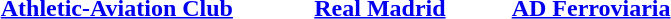<table cellspacing=1 width=40% align=center>
<tr>
<td align=center></td>
<td align=center><br></td>
<td align=center></td>
</tr>
<tr>
<td align=center><strong><a href='#'>Athletic-Aviation Club</a></strong></td>
<td align=center><strong><a href='#'>Real Madrid</a></strong></td>
<td align=center><strong><a href='#'>AD Ferroviaria</a></strong></td>
</tr>
</table>
